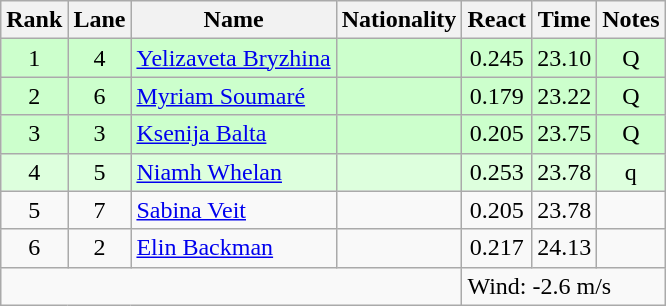<table class="wikitable sortable" style="text-align:center">
<tr>
<th>Rank</th>
<th>Lane</th>
<th>Name</th>
<th>Nationality</th>
<th>React</th>
<th>Time</th>
<th>Notes</th>
</tr>
<tr bgcolor=ccffcc>
<td>1</td>
<td>4</td>
<td align="left"><a href='#'>Yelizaveta Bryzhina</a></td>
<td align=left></td>
<td>0.245</td>
<td>23.10</td>
<td>Q</td>
</tr>
<tr bgcolor=ccffcc>
<td>2</td>
<td>6</td>
<td align="left"><a href='#'>Myriam Soumaré</a></td>
<td align=left></td>
<td>0.179</td>
<td>23.22</td>
<td>Q</td>
</tr>
<tr bgcolor=ccffcc>
<td>3</td>
<td>3</td>
<td align="left"><a href='#'>Ksenija Balta</a></td>
<td align=left></td>
<td>0.205</td>
<td>23.75</td>
<td>Q</td>
</tr>
<tr bgcolor=ddffdd>
<td>4</td>
<td>5</td>
<td align="left"><a href='#'>Niamh Whelan</a></td>
<td align=left></td>
<td>0.253</td>
<td>23.78</td>
<td>q</td>
</tr>
<tr>
<td>5</td>
<td>7</td>
<td align="left"><a href='#'>Sabina Veit</a></td>
<td align=left></td>
<td>0.205</td>
<td>23.78</td>
<td></td>
</tr>
<tr>
<td>6</td>
<td>2</td>
<td align="left"><a href='#'>Elin Backman</a></td>
<td align=left></td>
<td>0.217</td>
<td>24.13</td>
<td></td>
</tr>
<tr>
<td colspan=4></td>
<td colspan=3 align=left>Wind: -2.6 m/s</td>
</tr>
</table>
